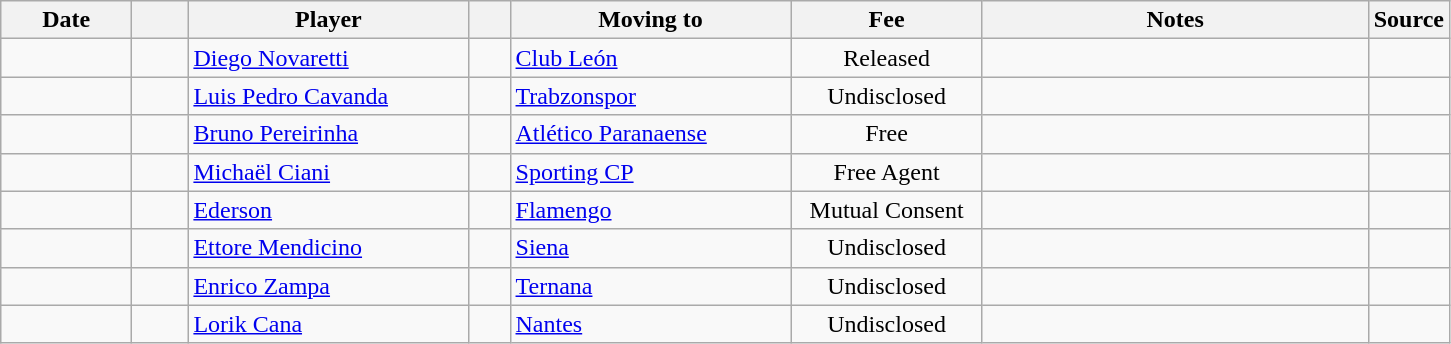<table class="wikitable sortable">
<tr>
<th style="width:80px;">Date</th>
<th style="width:30px;"></th>
<th style="width:180px;">Player</th>
<th style="width:20px;"></th>
<th style="width:180px;">Moving to</th>
<th style="width:120px;" class="unsortable">Fee</th>
<th style="width:250px;" class="unsortable">Notes</th>
<th style="width:20px;">Source</th>
</tr>
<tr>
<td></td>
<td align=center></td>
<td> <a href='#'>Diego Novaretti</a></td>
<td></td>
<td> <a href='#'>Club León</a></td>
<td align=center>Released</td>
<td align=center></td>
<td></td>
</tr>
<tr>
<td></td>
<td align=center></td>
<td> <a href='#'>Luis Pedro Cavanda</a></td>
<td></td>
<td> <a href='#'>Trabzonspor</a></td>
<td align=center>Undisclosed</td>
<td align=center></td>
<td></td>
</tr>
<tr>
<td></td>
<td align=center></td>
<td> <a href='#'>Bruno Pereirinha</a></td>
<td></td>
<td> <a href='#'>Atlético Paranaense</a></td>
<td align=center>Free</td>
<td align=center></td>
<td></td>
</tr>
<tr>
<td></td>
<td align=center></td>
<td> <a href='#'>Michaël Ciani</a></td>
<td></td>
<td> <a href='#'>Sporting CP</a></td>
<td align=center>Free Agent</td>
<td align=center></td>
<td></td>
</tr>
<tr>
<td></td>
<td align=center></td>
<td> <a href='#'>Ederson</a></td>
<td></td>
<td> <a href='#'>Flamengo</a></td>
<td align=center>Mutual Consent</td>
<td align=center></td>
<td></td>
</tr>
<tr>
<td></td>
<td align=center></td>
<td> <a href='#'>Ettore Mendicino</a></td>
<td></td>
<td> <a href='#'>Siena</a></td>
<td align=center>Undisclosed</td>
<td align=center></td>
<td></td>
</tr>
<tr>
<td></td>
<td align=center></td>
<td> <a href='#'>Enrico Zampa</a></td>
<td></td>
<td> <a href='#'>Ternana</a></td>
<td align=center>Undisclosed</td>
<td align=center></td>
<td></td>
</tr>
<tr>
<td></td>
<td align=center></td>
<td> <a href='#'>Lorik Cana</a></td>
<td></td>
<td> <a href='#'>Nantes</a></td>
<td align=center>Undisclosed</td>
<td align=center></td>
<td></td>
</tr>
</table>
